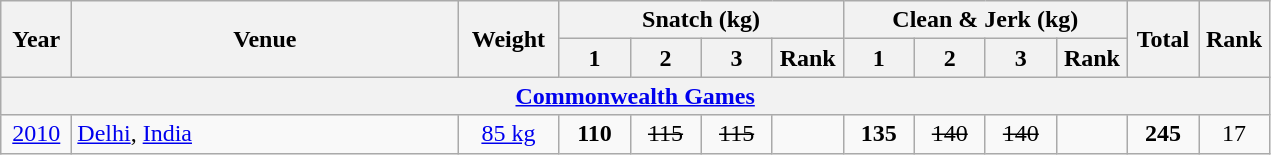<table class = "wikitable" style="text-align:center;">
<tr>
<th rowspan=2 width=40>Year</th>
<th rowspan=2 width=250>Venue</th>
<th rowspan=2 width=60>Weight</th>
<th colspan=4>Snatch (kg)</th>
<th colspan=4>Clean & Jerk (kg)</th>
<th rowspan=2 width=40>Total</th>
<th rowspan=2 width=40>Rank</th>
</tr>
<tr>
<th width=40>1</th>
<th width=40>2</th>
<th width=40>3</th>
<th width=40>Rank</th>
<th width=40>1</th>
<th width=40>2</th>
<th width=40>3</th>
<th width=40>Rank</th>
</tr>
<tr>
<th colspan=13><a href='#'>Commonwealth Games</a></th>
</tr>
<tr>
<td><a href='#'>2010</a></td>
<td align=left> <a href='#'>Delhi</a>, <a href='#'>India</a></td>
<td><a href='#'>85 kg</a></td>
<td><strong>110</strong></td>
<td><s>115</s></td>
<td><s>115</s></td>
<td></td>
<td><strong>135</strong></td>
<td><s>140</s></td>
<td><s>140</s></td>
<td></td>
<td><strong>245</strong></td>
<td>17</td>
</tr>
</table>
